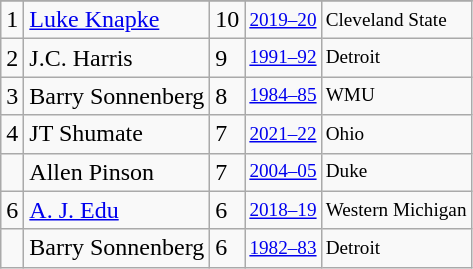<table class="wikitable">
<tr>
</tr>
<tr>
<td>1</td>
<td><a href='#'>Luke Knapke</a></td>
<td>10</td>
<td style="font-size:80%;"><a href='#'>2019–20</a></td>
<td style="font-size:80%;">Cleveland State</td>
</tr>
<tr>
<td>2</td>
<td>J.C. Harris</td>
<td>9</td>
<td style="font-size:80%;"><a href='#'>1991–92</a></td>
<td style="font-size:80%;">Detroit</td>
</tr>
<tr>
<td>3</td>
<td>Barry Sonnenberg</td>
<td>8</td>
<td style="font-size:80%;"><a href='#'>1984–85</a></td>
<td style="font-size:80%;">WMU</td>
</tr>
<tr>
<td>4</td>
<td>JT Shumate</td>
<td>7</td>
<td style="font-size:80%;"><a href='#'>2021–22</a></td>
<td style="font-size:80%;">Ohio</td>
</tr>
<tr>
<td></td>
<td>Allen Pinson</td>
<td>7</td>
<td style="font-size:80%;"><a href='#'>2004–05</a></td>
<td style="font-size:80%;">Duke</td>
</tr>
<tr>
<td>6</td>
<td><a href='#'>A. J. Edu</a></td>
<td>6</td>
<td style="font-size:80%;"><a href='#'>2018–19</a></td>
<td style="font-size:80%;">Western Michigan</td>
</tr>
<tr>
<td></td>
<td>Barry Sonnenberg</td>
<td>6</td>
<td style="font-size:80%;"><a href='#'>1982–83</a></td>
<td style="font-size:80%;">Detroit</td>
</tr>
</table>
